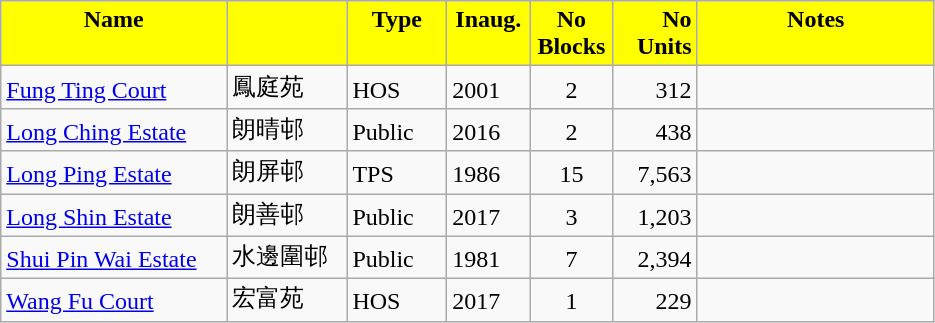<table class="wikitable">
<tr style="font-weight:bold;background-color:yellow" align="center" valign="top">
<td width="143.25" Height="12.75" align="center">Name</td>
<td width="72.75"></td>
<td width="59.25" align="center" valign="top">Type</td>
<td width="48" align="center" valign="top">Inaug.</td>
<td width="48" align="center" valign="top">No Blocks</td>
<td width="48.75" align="right" valign="bottom">No Units</td>
<td width="150.75" align="center" valign="top">Notes</td>
</tr>
<tr valign="bottom">
<td Height="12.75"><a href='#'>Fung Ting Court</a></td>
<td>鳳庭苑</td>
<td>HOS</td>
<td>2001</td>
<td align="center">2</td>
<td align="right">312</td>
<td></td>
</tr>
<tr valign="bottom">
<td Height="12.75"><a href='#'>Long Ching Estate</a></td>
<td>朗晴邨</td>
<td>Public</td>
<td>2016</td>
<td align="center">2</td>
<td align="right">438</td>
<td></td>
</tr>
<tr valign="bottom">
<td Height="12.75"><a href='#'>Long Ping Estate</a></td>
<td>朗屏邨</td>
<td>TPS</td>
<td>1986</td>
<td align="center">15</td>
<td align="right">7,563</td>
<td></td>
</tr>
<tr valign="bottom">
<td Height="12.75"><a href='#'>Long Shin Estate</a></td>
<td>朗善邨</td>
<td>Public</td>
<td>2017</td>
<td align="center">3</td>
<td align="right">1,203</td>
<td></td>
</tr>
<tr valign="bottom">
<td Height="12.75"><a href='#'>Shui Pin Wai Estate</a></td>
<td>水邊圍邨</td>
<td>Public</td>
<td>1981</td>
<td align="center">7</td>
<td align="right">2,394</td>
<td></td>
</tr>
<tr valign="bottom">
<td Height="12.75"><a href='#'>Wang Fu Court</a></td>
<td>宏富苑</td>
<td>HOS</td>
<td>2017</td>
<td align="center">1</td>
<td align="right">229</td>
<td></td>
</tr>
</table>
